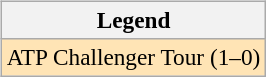<table>
<tr valign=top>
<td><br><table class=wikitable style="font-size:97%">
<tr>
<th>Legend</th>
</tr>
<tr bgcolor=moccasin>
<td>ATP Challenger Tour (1–0)</td>
</tr>
</table>
</td>
<td></td>
</tr>
</table>
